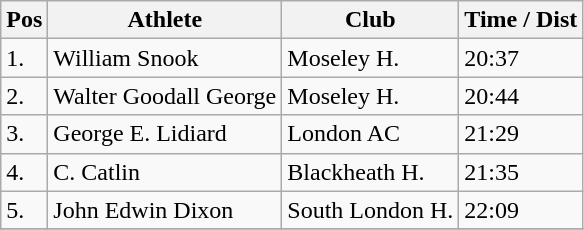<table class="wikitable">
<tr>
<th>Pos</th>
<th>Athlete</th>
<th>Club</th>
<th>Time / Dist</th>
</tr>
<tr>
<td>1.</td>
<td>William Snook</td>
<td>Moseley H.</td>
<td>20:37</td>
</tr>
<tr>
<td>2.</td>
<td>Walter Goodall George</td>
<td>Moseley H.</td>
<td>20:44</td>
</tr>
<tr>
<td>3.</td>
<td>George E. Lidiard</td>
<td>London AC</td>
<td>21:29</td>
</tr>
<tr>
<td>4.</td>
<td>C. Catlin</td>
<td>Blackheath H.</td>
<td>21:35</td>
</tr>
<tr>
<td>5.</td>
<td>John Edwin Dixon</td>
<td>South London H.</td>
<td>22:09</td>
</tr>
<tr>
</tr>
</table>
